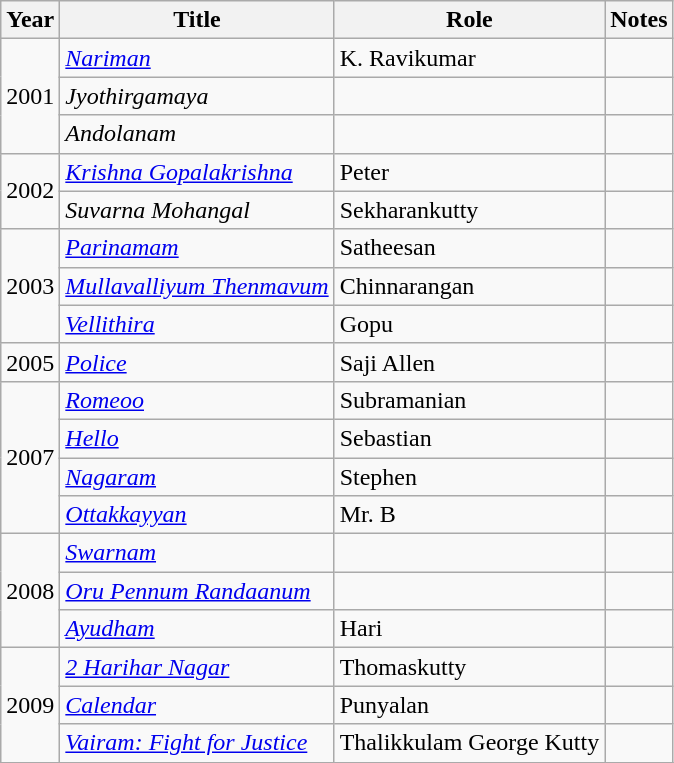<table class="wikitable sortable">
<tr>
<th>Year</th>
<th>Title</th>
<th>Role</th>
<th class="unsortable">Notes</th>
</tr>
<tr>
<td rowspan=3>2001</td>
<td><em><a href='#'>Nariman</a></em></td>
<td>K. Ravikumar</td>
<td></td>
</tr>
<tr>
<td><em>Jyothirgamaya</em></td>
<td></td>
<td></td>
</tr>
<tr>
<td><em>Andolanam</em></td>
<td></td>
<td></td>
</tr>
<tr>
<td rowspan=2>2002</td>
<td><em><a href='#'>Krishna Gopalakrishna</a></em></td>
<td>Peter</td>
<td></td>
</tr>
<tr>
<td><em>Suvarna Mohangal</em></td>
<td>Sekharankutty</td>
<td></td>
</tr>
<tr>
<td rowspan=3>2003</td>
<td><em><a href='#'>Parinamam</a></em></td>
<td>Satheesan</td>
<td></td>
</tr>
<tr>
<td><em><a href='#'>Mullavalliyum Thenmavum</a></em></td>
<td>Chinnarangan</td>
<td></td>
</tr>
<tr>
<td><em><a href='#'>Vellithira</a></em></td>
<td>Gopu</td>
<td></td>
</tr>
<tr>
<td>2005</td>
<td><em><a href='#'>Police</a></em></td>
<td>Saji Allen</td>
<td></td>
</tr>
<tr>
<td rowspan=4>2007</td>
<td><em><a href='#'>Romeoo</a></em></td>
<td>Subramanian</td>
<td></td>
</tr>
<tr>
<td><em><a href='#'>Hello</a></em></td>
<td>Sebastian</td>
<td></td>
</tr>
<tr>
<td><em><a href='#'>Nagaram</a></em></td>
<td>Stephen</td>
<td></td>
</tr>
<tr>
<td><em><a href='#'>Ottakkayyan</a></em></td>
<td>Mr. B</td>
<td></td>
</tr>
<tr>
<td rowspan=3>2008</td>
<td><em><a href='#'>Swarnam</a></em></td>
<td></td>
<td></td>
</tr>
<tr>
<td><em><a href='#'>Oru Pennum Randaanum</a></em></td>
<td></td>
<td></td>
</tr>
<tr>
<td><em><a href='#'>Ayudham</a></em></td>
<td>Hari</td>
<td></td>
</tr>
<tr>
<td rowspan=3>2009</td>
<td><em><a href='#'>2 Harihar Nagar</a></em></td>
<td>Thomaskutty</td>
<td></td>
</tr>
<tr>
<td><em><a href='#'>Calendar</a></em></td>
<td>Punyalan</td>
<td></td>
</tr>
<tr>
<td><em><a href='#'>Vairam: Fight for Justice</a></em></td>
<td>Thalikkulam George Kutty</td>
<td></td>
</tr>
<tr>
</tr>
</table>
